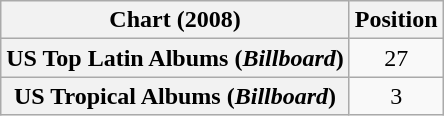<table class="wikitable sortable plainrowheaders" style="text-align:center">
<tr>
<th scope="col">Chart (2008)</th>
<th scope="col">Position</th>
</tr>
<tr>
<th scope="row">US Top Latin Albums (<em>Billboard</em>)</th>
<td>27</td>
</tr>
<tr>
<th scope="row">US Tropical Albums (<em>Billboard</em>)</th>
<td>3</td>
</tr>
</table>
